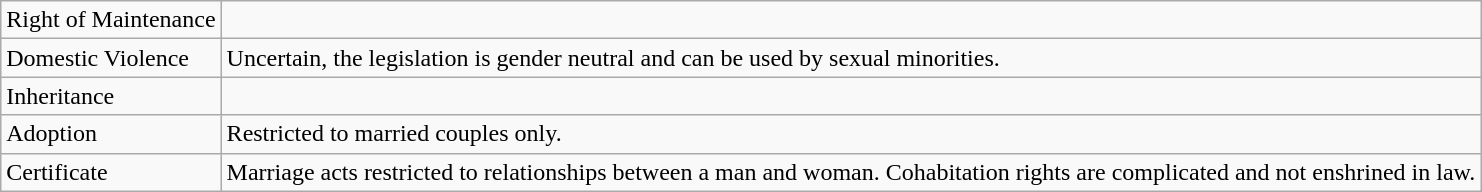<table class="wikitable">
<tr>
<td>Right of Maintenance</td>
<td></td>
</tr>
<tr>
<td>Domestic Violence</td>
<td>Uncertain, the legislation is gender neutral and can be used by sexual minorities.</td>
</tr>
<tr>
<td>Inheritance</td>
<td></td>
</tr>
<tr>
<td>Adoption</td>
<td>Restricted to married couples only.</td>
</tr>
<tr>
<td>Certificate</td>
<td>Marriage acts restricted to relationships between a man and woman. Cohabitation rights are complicated and not enshrined in law.</td>
</tr>
</table>
